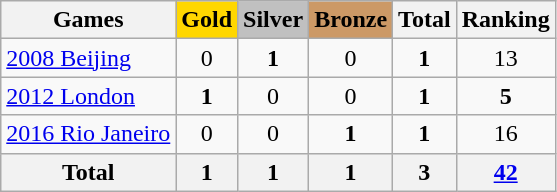<table class="wikitable sortable" style="text-align:center">
<tr>
<th>Games</th>
<th style="background-color:gold;">Gold</th>
<th style="background-color:silver;">Silver</th>
<th style="background-color:#c96;">Bronze</th>
<th>Total</th>
<th>Ranking</th>
</tr>
<tr>
<td align="left"> <a href='#'>2008 Beijing</a></td>
<td>0</td>
<td><strong>1</strong></td>
<td>0</td>
<td><strong>1</strong></td>
<td>13</td>
</tr>
<tr>
<td align="left"> <a href='#'>2012 London</a></td>
<td><strong>1</strong></td>
<td>0</td>
<td>0</td>
<td><strong>1</strong></td>
<td><strong>5</strong></td>
</tr>
<tr>
<td align="left"> <a href='#'>2016 Rio Janeiro</a></td>
<td>0</td>
<td>0</td>
<td><strong>1</strong></td>
<td><strong>1</strong></td>
<td>16</td>
</tr>
<tr>
<th>Total</th>
<th>1</th>
<th>1</th>
<th>1</th>
<th>3</th>
<th><a href='#'>42</a></th>
</tr>
</table>
